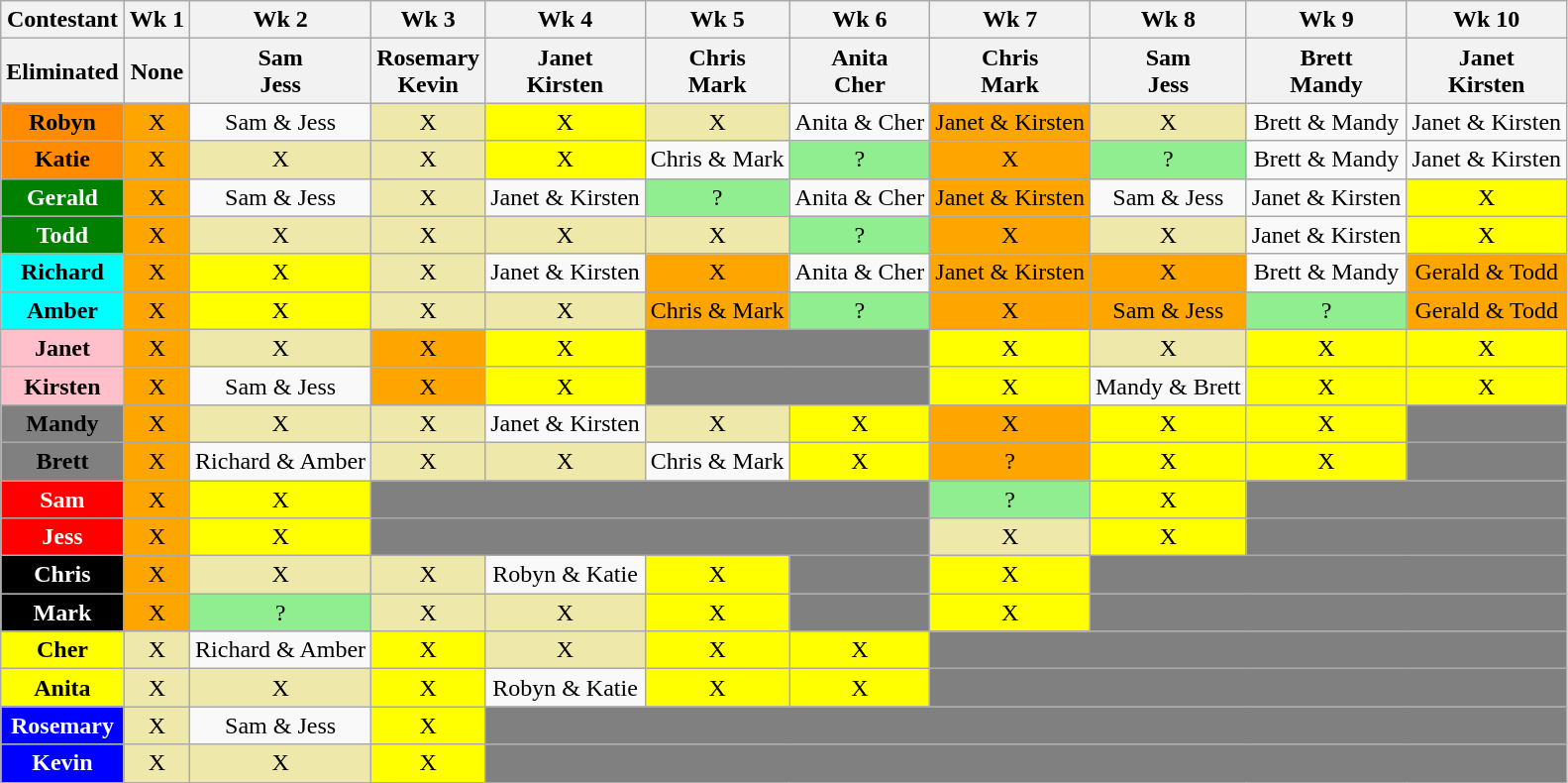<table class="wikitable" style="text-align:center" align="center">
<tr>
<th>Contestant</th>
<th>Wk 1</th>
<th>Wk 2</th>
<th>Wk 3</th>
<th>Wk 4</th>
<th>Wk 5</th>
<th>Wk 6</th>
<th>Wk 7</th>
<th>Wk 8</th>
<th>Wk 9</th>
<th>Wk 10</th>
</tr>
<tr>
<th>Eliminated</th>
<th>None</th>
<th>Sam <br> Jess</th>
<th>Rosemary <br> Kevin</th>
<th>Janet <br> Kirsten</th>
<th>Chris <br> Mark</th>
<th>Anita <br> Cher</th>
<th>Chris <br> Mark</th>
<th>Sam <br> Jess</th>
<th>Brett <br> Mandy</th>
<th>Janet <br> Kirsten</th>
</tr>
<tr>
<td style="background:darkorange;color:black;"><strong>Robyn</strong></td>
<td bgcolor="#FFA500">X</td>
<td>Sam & Jess</td>
<td bgcolor="palegoldenrod">X</td>
<td bgcolor="#FFFF00">X</td>
<td bgcolor="palegoldenrod">X</td>
<td>Anita & Cher</td>
<td bgcolor="FFA500">Janet & Kirsten</td>
<td bgcolor="palegoldenrod">X</td>
<td>Brett & Mandy</td>
<td>Janet & Kirsten</td>
</tr>
<tr>
<td style="background:darkorange;color:black;"><strong>Katie</strong></td>
<td bgcolor="#FFA500">X</td>
<td bgcolor="palegoldenrod">X</td>
<td bgcolor="palegoldenrod">X</td>
<td bgcolor="#FFFF00">X</td>
<td>Chris & Mark</td>
<td bgcolor="#90EE90">?</td>
<td bgcolor="FFA500">X</td>
<td bgcolor="#90EE90">?</td>
<td>Brett & Mandy</td>
<td>Janet & Kirsten</td>
</tr>
<tr>
<td style="background:green;color:white;"><strong>Gerald</strong></td>
<td bgcolor="#FFA500">X</td>
<td>Sam & Jess</td>
<td bgcolor="palegoldenrod">X</td>
<td>Janet & Kirsten</td>
<td bgcolor="#90EE90">?</td>
<td>Anita & Cher</td>
<td bgcolor="FFA500">Janet & Kirsten</td>
<td>Sam & Jess</td>
<td>Janet & Kirsten</td>
<td bgcolor="yellow">X</td>
</tr>
<tr>
<td style="background:green;color:white;"><strong>Todd</strong></td>
<td bgcolor="#FFA500">X</td>
<td bgcolor="palegoldenrod">X</td>
<td bgcolor="palegoldenrod">X</td>
<td bgcolor="palegoldenrod">X</td>
<td bgcolor="palegoldenrod">X</td>
<td bgcolor="#90EE90">?</td>
<td bgcolor="FFA500">X</td>
<td bgcolor="palegoldenrod">X</td>
<td>Janet & Kirsten</td>
<td bgcolor="yellow">X</td>
</tr>
<tr>
<td style="background:aqua;color:black;"><strong>Richard</strong></td>
<td bgcolor="#FFA500">X</td>
<td bgcolor="#FFFF00">X</td>
<td bgcolor="palegoldenrod">X</td>
<td>Janet & Kirsten</td>
<td bgcolor="#FFA500">X</td>
<td>Anita & Cher</td>
<td bgcolor="FFA500">Janet & Kirsten</td>
<td bgcolor="FFA500">X</td>
<td>Brett & Mandy</td>
<td bgcolor="FFA500">Gerald & Todd</td>
</tr>
<tr>
<td style="background:aqua;color:black;"><strong>Amber</strong></td>
<td bgcolor="#FFA500">X</td>
<td bgcolor="#FFFF00">X</td>
<td bgcolor="palegoldenrod">X</td>
<td bgcolor="palegoldenrod">X</td>
<td bgcolor="#FFA500">Chris & Mark</td>
<td bgcolor="#90EE90">?</td>
<td bgcolor="FFA500">X</td>
<td bgcolor="FFA500">Sam & Jess</td>
<td bgcolor="#90EE90">?</td>
<td bgcolor="FFA500">Gerald & Todd</td>
</tr>
<tr>
<td style="background:pink;color:black;"><strong>Janet</strong></td>
<td bgcolor="#FFA500">X</td>
<td bgcolor="palegoldenrod">X</td>
<td bgcolor="#FFA500">X</td>
<td bgcolor="#FFFF00">X</td>
<td colspan=2 bgcolor="gray"></td>
<td bgcolor="yellow">X</td>
<td bgcolor="palegoldenrod">X</td>
<td bgcolor="yellow">X</td>
<td bgcolor="yellow">X</td>
</tr>
<tr>
<td style="background:pink;color:black;"><strong>Kirsten</strong></td>
<td bgcolor="#FFA500">X</td>
<td>Sam & Jess</td>
<td bgcolor="#FFA500">X</td>
<td bgcolor="#FFFF00">X</td>
<td colspan=2 bgcolor="gray"></td>
<td bgcolor="yellow">X</td>
<td>Mandy & Brett</td>
<td bgcolor="yellow">X</td>
<td bgcolor="yellow">X</td>
</tr>
<tr>
<td style="background:gray;color:black;"><strong>Mandy</strong></td>
<td bgcolor="#FFA500">X</td>
<td bgcolor="palegoldenrod">X</td>
<td bgcolor="palegoldenrod">X</td>
<td>Janet & Kirsten</td>
<td bgcolor="palegoldenrod">X</td>
<td bgcolor="#FFFF00">X</td>
<td bgcolor="FFA500">X</td>
<td bgcolor="yellow">X</td>
<td bgcolor="yellow">X</td>
<td colspan=2 bgcolor="gray"></td>
</tr>
<tr>
<td style="background:gray;color:black;"><strong>Brett</strong></td>
<td bgcolor="#FFA500">X</td>
<td>Richard & Amber</td>
<td bgcolor="palegoldenrod">X</td>
<td bgcolor="palegoldenrod">X</td>
<td>Chris & Mark</td>
<td bgcolor="#FFFF00">X</td>
<td bgcolor="#FFA500">?</td>
<td bgcolor="yellow">X</td>
<td bgcolor="yellow">X</td>
<td colspan=2 bgcolor="gray"></td>
</tr>
<tr>
<td style="background:red;color:white;"><strong>Sam</strong></td>
<td bgcolor="#FFA500">X</td>
<td bgcolor="#FFFF00">X</td>
<td colspan=4 bgcolor="gray"></td>
<td bgcolor="#90EE90">?</td>
<td bgcolor="yellow">X</td>
<td colspan=2 bgcolor="gray"></td>
</tr>
<tr>
<td style="background:red;color:white;"><strong>Jess</strong></td>
<td bgcolor="#FFA500">X</td>
<td bgcolor="#FFFF00">X</td>
<td colspan=4 bgcolor="gray"></td>
<td bgcolor="palegoldenrod">X</td>
<td bgcolor="yellow">X</td>
<td colspan=2 bgcolor="gray"></td>
</tr>
<tr>
<td style="background:black;color:white;"><strong>Chris</strong></td>
<td bgcolor="#FFA500">X</td>
<td bgcolor="palegoldenrod">X</td>
<td bgcolor="palegoldenrod">X</td>
<td>Robyn & Katie</td>
<td bgcolor="#FFFF00">X</td>
<td colspan=1 bgcolor="gray"></td>
<td bgcolor="yellow">X</td>
<td colspan=3 bgcolor="gray"></td>
</tr>
<tr>
<td style="background:black;color:white;"><strong>Mark</strong></td>
<td bgcolor="#FFA500">X</td>
<td bgcolor="#90EE90">?</td>
<td bgcolor="palegoldenrod">X</td>
<td bgcolor="palegoldenrod">X</td>
<td bgcolor="#FFFF00">X</td>
<td colspan=1 bgcolor="gray"></td>
<td bgcolor="yellow">X</td>
<td colspan=3 bgcolor="gray"></td>
</tr>
<tr>
<td style="background:yellow;color:black;"><strong>Cher</strong></td>
<td bgcolor="palegoldenrod">X</td>
<td>Richard & Amber</td>
<td bgcolor="#FFFF00">X</td>
<td bgcolor="palegoldenrod">X</td>
<td bgcolor="#FFFF00">X</td>
<td bgcolor="#FFFF00">X</td>
<td colspan=5 bgcolor="gray"></td>
</tr>
<tr>
<td style="background:yellow;color:black;"><strong>Anita</strong></td>
<td bgcolor="palegoldenrod">X</td>
<td bgcolor="palegoldenrod">X</td>
<td bgcolor="#FFFF00">X</td>
<td>Robyn & Katie</td>
<td bgcolor="#FFFF00">X</td>
<td bgcolor="#FFFF00">X</td>
<td colspan=5 bgcolor="gray"></td>
</tr>
<tr>
<td style="background:blue;color:white;"><strong>Rosemary</strong></td>
<td bgcolor="palegoldenrod">X</td>
<td>Sam & Jess</td>
<td bgcolor="#FFFF00">X</td>
<td colspan=7 bgcolor="gray"></td>
</tr>
<tr>
<td style="background:blue;color:white;"><strong>Kevin</strong></td>
<td bgcolor="palegoldenrod">X</td>
<td bgcolor="palegoldenrod">X</td>
<td bgcolor="#FFFF00">X</td>
<td colspan=7 bgcolor="gray"></td>
</tr>
</table>
